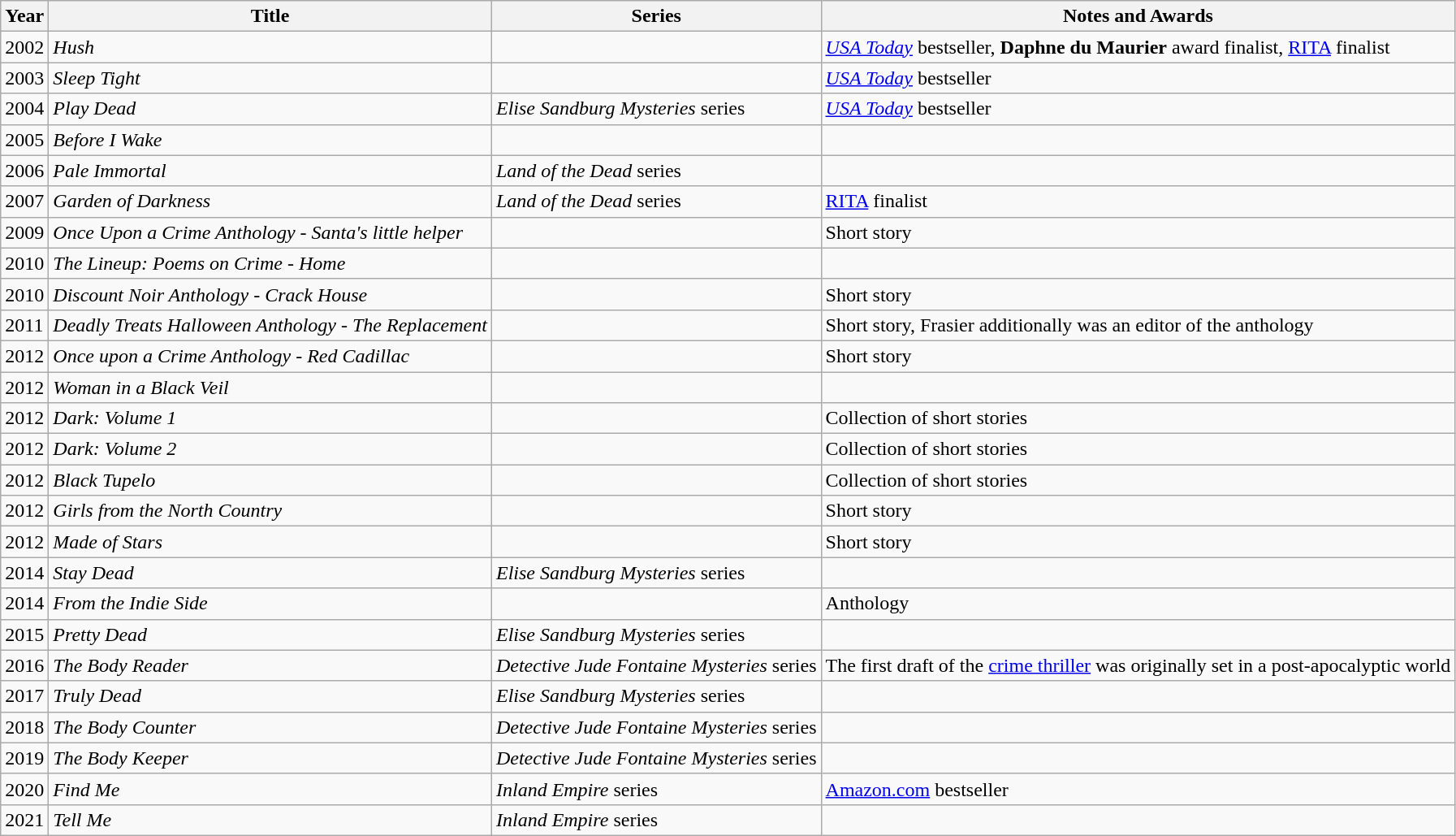<table class="wikitable sortable">
<tr>
<th>Year</th>
<th>Title</th>
<th>Series</th>
<th>Notes and Awards</th>
</tr>
<tr>
<td>2002</td>
<td><em>Hush</em></td>
<td></td>
<td><em><a href='#'>USA Today</a></em> bestseller, <strong>Daphne du Maurier</strong> award finalist, <a href='#'>RITA</a> finalist</td>
</tr>
<tr>
<td>2003</td>
<td><em>Sleep Tight</em></td>
<td></td>
<td><em><a href='#'>USA Today</a></em> bestseller</td>
</tr>
<tr>
<td>2004</td>
<td><em>Play Dead</em></td>
<td><em>Elise Sandburg Mysteries</em> series</td>
<td><em><a href='#'>USA Today</a></em> bestseller</td>
</tr>
<tr>
<td>2005</td>
<td><em>Before I Wake</em></td>
<td></td>
<td></td>
</tr>
<tr>
<td>2006</td>
<td><em>Pale Immortal</em></td>
<td><em>Land of the Dead</em> series</td>
<td></td>
</tr>
<tr>
<td>2007</td>
<td><em>Garden of Darkness</em></td>
<td><em>Land of the Dead</em> series</td>
<td><a href='#'>RITA</a> finalist</td>
</tr>
<tr>
<td>2009</td>
<td><em>Once Upon a Crime Anthology</em> - <em>Santa's little helper</em></td>
<td></td>
<td>Short story</td>
</tr>
<tr>
<td>2010</td>
<td><em>The Lineup: Poems on Crime</em> - <em>Home</em></td>
<td></td>
<td></td>
</tr>
<tr>
<td>2010</td>
<td><em>Discount Noir Anthology</em> - <em>Crack House</em></td>
<td></td>
<td>Short story</td>
</tr>
<tr>
<td>2011</td>
<td><em>Deadly Treats Halloween Anthology</em> - <em>The Replacement</em></td>
<td></td>
<td>Short story, Frasier additionally was an editor of the anthology</td>
</tr>
<tr>
<td>2012</td>
<td><em>Once upon a Crime Anthology</em> - <em>Red Cadillac</em></td>
<td></td>
<td>Short story</td>
</tr>
<tr>
<td>2012</td>
<td><em>Woman in a Black Veil</em></td>
<td></td>
<td></td>
</tr>
<tr>
<td>2012</td>
<td><em>Dark: Volume 1</em></td>
<td></td>
<td>Collection of short stories</td>
</tr>
<tr>
<td>2012</td>
<td><em>Dark: Volume 2</em></td>
<td></td>
<td>Collection of short stories</td>
</tr>
<tr>
<td>2012</td>
<td><em>Black Tupelo</em></td>
<td></td>
<td>Collection of short stories</td>
</tr>
<tr>
<td>2012</td>
<td><em>Girls from the North Country</em></td>
<td></td>
<td>Short story</td>
</tr>
<tr>
<td>2012</td>
<td><em>Made of Stars</em></td>
<td></td>
<td>Short story</td>
</tr>
<tr>
<td>2014</td>
<td><em>Stay Dead</em></td>
<td><em>Elise Sandburg Mysteries</em> series</td>
<td></td>
</tr>
<tr>
<td>2014</td>
<td><em>From the Indie Side</em></td>
<td></td>
<td>Anthology</td>
</tr>
<tr>
<td>2015</td>
<td><em>Pretty Dead</em></td>
<td><em>Elise Sandburg Mysteries</em> series</td>
<td></td>
</tr>
<tr>
<td>2016</td>
<td><em>The Body Reader</em></td>
<td><em>Detective Jude Fontaine Mysteries</em> series</td>
<td>The first draft of the <a href='#'>crime thriller</a> was originally set in a post-apocalyptic world</td>
</tr>
<tr>
<td>2017</td>
<td><em>Truly Dead</em></td>
<td><em>Elise Sandburg Mysteries</em> series</td>
<td></td>
</tr>
<tr>
<td>2018</td>
<td><em>The Body Counter</em></td>
<td><em>Detective Jude Fontaine Mysteries</em> series</td>
<td></td>
</tr>
<tr>
<td>2019</td>
<td><em>The Body Keeper</em></td>
<td><em>Detective Jude Fontaine Mysteries</em> series</td>
<td></td>
</tr>
<tr>
<td>2020</td>
<td><em>Find Me</em></td>
<td><em>Inland Empire</em> series</td>
<td><a href='#'>Amazon.com</a> bestseller</td>
</tr>
<tr>
<td>2021</td>
<td><em>Tell Me</em></td>
<td><em>Inland Empire</em> series</td>
<td></td>
</tr>
</table>
